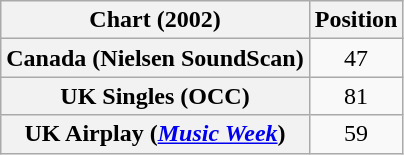<table class="wikitable sortable plainrowheaders" style="text-align:center">
<tr>
<th scope="col">Chart (2002)</th>
<th scope="col">Position</th>
</tr>
<tr>
<th scope="row">Canada (Nielsen SoundScan)</th>
<td>47</td>
</tr>
<tr>
<th scope="row">UK Singles (OCC)</th>
<td>81</td>
</tr>
<tr>
<th scope="row">UK Airplay (<em><a href='#'>Music Week</a></em>)</th>
<td>59</td>
</tr>
</table>
